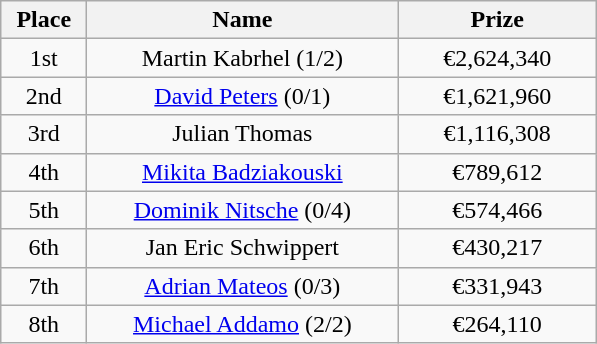<table class="wikitable">
<tr>
<th width="50">Place</th>
<th width="200">Name</th>
<th width="125">Prize</th>
</tr>
<tr>
<td align="center">1st</td>
<td align="center">Martin Kabrhel (1/2)</td>
<td align="center">€2,624,340</td>
</tr>
<tr>
<td align="center">2nd</td>
<td align="center"><a href='#'>David Peters</a> (0/1)</td>
<td align="center">€1,621,960</td>
</tr>
<tr>
<td align="center">3rd</td>
<td align="center">Julian Thomas</td>
<td align="center">€1,116,308</td>
</tr>
<tr>
<td align="center">4th</td>
<td align="center"><a href='#'>Mikita Badziakouski</a></td>
<td align="center">€789,612</td>
</tr>
<tr>
<td align="center">5th</td>
<td align="center"><a href='#'>Dominik Nitsche</a> (0/4)</td>
<td align="center">€574,466</td>
</tr>
<tr>
<td align="center">6th</td>
<td align="center">Jan Eric Schwippert</td>
<td align="center">€430,217</td>
</tr>
<tr>
<td align="center">7th</td>
<td align="center"><a href='#'>Adrian Mateos</a> (0/3)</td>
<td align="center">€331,943</td>
</tr>
<tr>
<td align="center">8th</td>
<td align="center"><a href='#'>Michael Addamo</a> (2/2)</td>
<td align="center">€264,110</td>
</tr>
</table>
